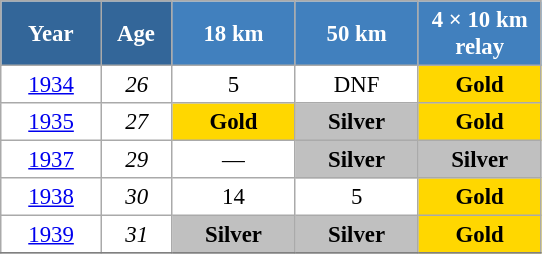<table class="wikitable" style="font-size:95%; text-align:center; border:grey solid 1px; border-collapse:collapse; background:#ffffff;">
<tr>
<th style="background-color:#369; color:white; width:60px;"> Year </th>
<th style="background-color:#369; color:white; width:40px;"> Age </th>
<th style="background-color:#4180be; color:white; width:75px;"> 18 km </th>
<th style="background-color:#4180be; color:white; width:75px;"> 50 km </th>
<th style="background-color:#4180be; color:white; width:75px;"> 4 × 10 km <br> relay </th>
</tr>
<tr>
<td><a href='#'>1934</a></td>
<td><em>26</em></td>
<td>5</td>
<td>DNF</td>
<td style="background:gold;"><strong>Gold</strong></td>
</tr>
<tr>
<td><a href='#'>1935</a></td>
<td><em>27</em></td>
<td style="background:gold;"><strong>Gold</strong></td>
<td style="background:silver;"><strong>Silver</strong></td>
<td style="background:gold;"><strong>Gold</strong></td>
</tr>
<tr>
<td><a href='#'>1937</a></td>
<td><em>29</em></td>
<td>—</td>
<td style="background:silver;"><strong>Silver</strong></td>
<td style="background:silver;"><strong>Silver</strong></td>
</tr>
<tr>
<td><a href='#'>1938</a></td>
<td><em>30</em></td>
<td>14</td>
<td>5</td>
<td style="background:gold;"><strong>Gold</strong></td>
</tr>
<tr>
<td><a href='#'>1939</a></td>
<td><em>31</em></td>
<td style="background:silver;"><strong>Silver</strong></td>
<td style="background:silver;"><strong>Silver</strong></td>
<td style="background:gold;"><strong>Gold</strong></td>
</tr>
<tr>
</tr>
</table>
